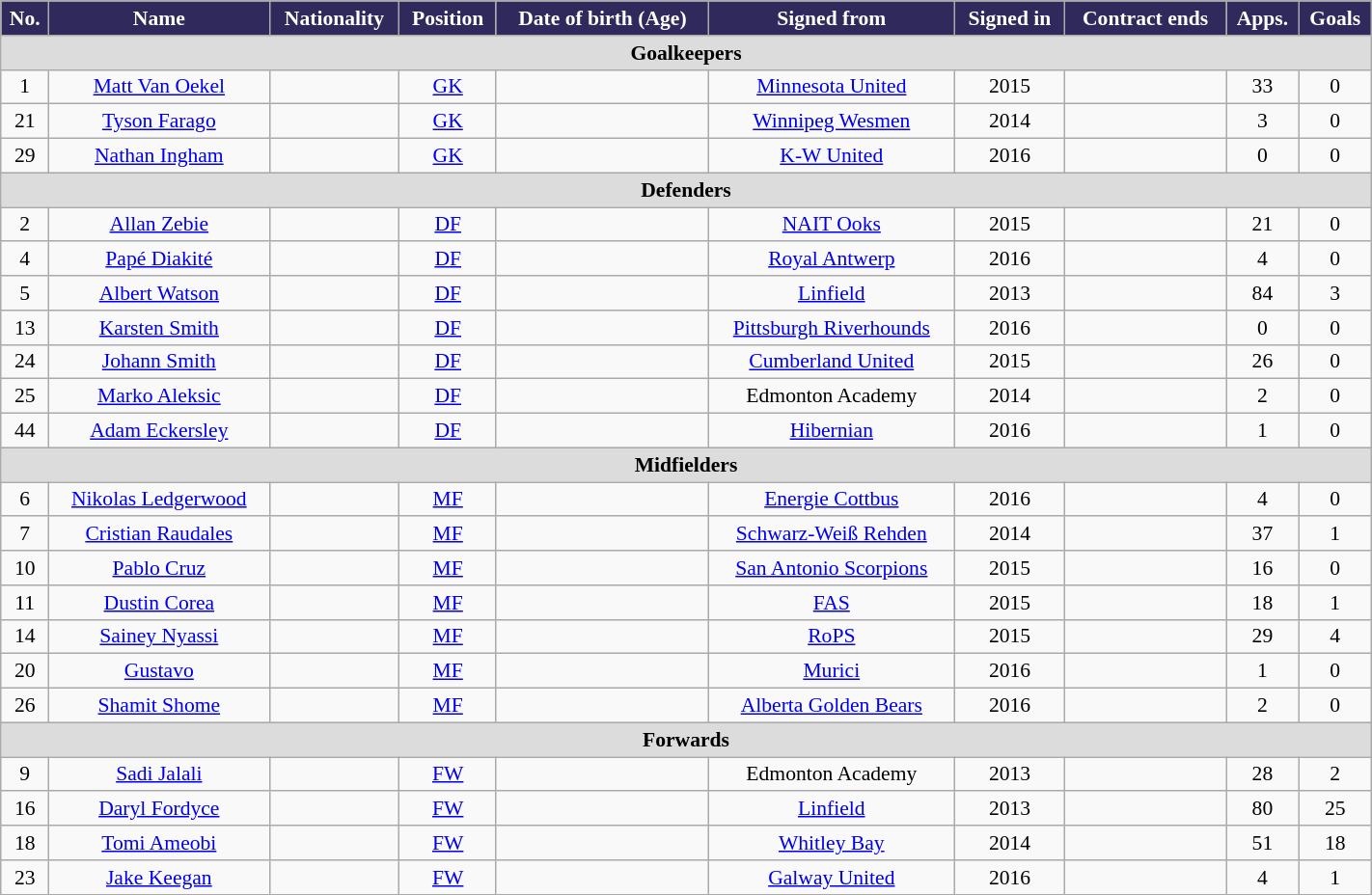<table class="wikitable"  style="text-align:center; font-size:90%; width:75%;">
<tr>
<th style="background:#30295c; color:white; text-align:center;">No.</th>
<th style="background:#30295c; color:white; text-align:center;">Name</th>
<th style="background:#30295c; color:white; text-align:center;">Nationality</th>
<th style="background:#30295c; color:white; text-align:center;">Position</th>
<th style="background:#30295c; color:white; text-align:center;">Date of birth (Age)</th>
<th style="background:#30295c; color:white; text-align:center;">Signed from</th>
<th style="background:#30295c; color:white; text-align:center;">Signed in</th>
<th style="background:#30295c; color:white; text-align:center;">Contract ends</th>
<th style="background:#30295c; color:white; text-align:center;">Apps.</th>
<th style="background:#30295c; color:white; text-align:center;">Goals</th>
</tr>
<tr>
<th colspan="11"  style="background:#dcdcdc; text-align:center;">Goalkeepers</th>
</tr>
<tr>
<td>1</td>
<td><a href='#'>Matt Van Oekel</a></td>
<td></td>
<td><a href='#'>GK</a></td>
<td></td>
<td><a href='#'>Minnesota United</a></td>
<td>2015</td>
<td></td>
<td>33</td>
<td>0</td>
</tr>
<tr>
<td>21</td>
<td><a href='#'>Tyson Farago</a></td>
<td></td>
<td><a href='#'>GK</a></td>
<td></td>
<td><a href='#'>Winnipeg Wesmen</a></td>
<td>2014</td>
<td></td>
<td>3</td>
<td>0</td>
</tr>
<tr>
<td>29</td>
<td><a href='#'>Nathan Ingham</a></td>
<td></td>
<td><a href='#'>GK</a></td>
<td></td>
<td><a href='#'>K-W United</a></td>
<td>2016</td>
<td></td>
<td>0</td>
<td>0</td>
</tr>
<tr>
<th colspan="11"  style="background:#dcdcdc; text-align:center;">Defenders</th>
</tr>
<tr>
<td>2</td>
<td><a href='#'>Allan Zebie</a></td>
<td></td>
<td><a href='#'>DF</a></td>
<td></td>
<td><a href='#'>NAIT Ooks</a></td>
<td>2015</td>
<td></td>
<td>21</td>
<td>0</td>
</tr>
<tr>
<td>4</td>
<td><a href='#'>Papé Diakité</a></td>
<td></td>
<td><a href='#'>DF</a></td>
<td></td>
<td> <a href='#'>Royal Antwerp</a></td>
<td>2016</td>
<td></td>
<td>4</td>
<td>0</td>
</tr>
<tr>
<td>5</td>
<td><a href='#'>Albert Watson</a></td>
<td></td>
<td><a href='#'>DF</a></td>
<td></td>
<td> <a href='#'>Linfield</a></td>
<td>2013</td>
<td></td>
<td>84</td>
<td>3</td>
</tr>
<tr>
<td>13</td>
<td><a href='#'>Karsten Smith</a></td>
<td></td>
<td><a href='#'>DF</a></td>
<td></td>
<td> <a href='#'>Pittsburgh Riverhounds</a></td>
<td>2016</td>
<td></td>
<td>0</td>
<td>0</td>
</tr>
<tr>
<td>24</td>
<td><a href='#'>Johann Smith</a></td>
<td></td>
<td><a href='#'>DF</a></td>
<td></td>
<td> <a href='#'>Cumberland United</a></td>
<td>2015</td>
<td></td>
<td>26</td>
<td>0</td>
</tr>
<tr>
<td>25</td>
<td><a href='#'>Marko Aleksic</a></td>
<td></td>
<td><a href='#'>DF</a></td>
<td></td>
<td>Edmonton Academy</td>
<td>2014</td>
<td></td>
<td>2</td>
<td>0</td>
</tr>
<tr>
<td>44</td>
<td><a href='#'>Adam Eckersley</a></td>
<td></td>
<td><a href='#'>DF</a></td>
<td></td>
<td> <a href='#'>Hibernian</a></td>
<td>2016</td>
<td></td>
<td>1</td>
<td>0</td>
</tr>
<tr>
<th colspan="11"  style="background:#dcdcdc; text-align:center;">Midfielders</th>
</tr>
<tr>
<td>6</td>
<td><a href='#'>Nikolas Ledgerwood</a></td>
<td></td>
<td><a href='#'>MF</a></td>
<td></td>
<td> <a href='#'>Energie Cottbus</a></td>
<td>2016</td>
<td></td>
<td>4</td>
<td>0</td>
</tr>
<tr>
<td>7</td>
<td><a href='#'>Cristian Raudales</a></td>
<td></td>
<td><a href='#'>MF</a></td>
<td></td>
<td> <a href='#'>Schwarz-Weiß Rehden</a></td>
<td>2014</td>
<td></td>
<td>37</td>
<td>1</td>
</tr>
<tr>
<td>10</td>
<td><a href='#'>Pablo Cruz</a></td>
<td></td>
<td><a href='#'>MF</a></td>
<td></td>
<td><a href='#'>San Antonio Scorpions</a></td>
<td>2015</td>
<td></td>
<td>16</td>
<td>0</td>
</tr>
<tr>
<td>11</td>
<td><a href='#'>Dustin Corea</a></td>
<td></td>
<td><a href='#'>MF</a></td>
<td></td>
<td> <a href='#'>FAS</a></td>
<td>2015</td>
<td></td>
<td>18</td>
<td>1</td>
</tr>
<tr>
<td>14</td>
<td><a href='#'>Sainey Nyassi</a></td>
<td></td>
<td><a href='#'>MF</a></td>
<td></td>
<td> <a href='#'>RoPS</a></td>
<td>2015</td>
<td></td>
<td>29</td>
<td>4</td>
</tr>
<tr>
<td>20</td>
<td><a href='#'>Gustavo</a></td>
<td></td>
<td><a href='#'>MF</a></td>
<td></td>
<td> <a href='#'>Murici</a></td>
<td>2016</td>
<td></td>
<td>1</td>
<td>0</td>
</tr>
<tr>
<td>26</td>
<td><a href='#'>Shamit Shome</a></td>
<td></td>
<td><a href='#'>MF</a></td>
<td></td>
<td><a href='#'>Alberta Golden Bears</a></td>
<td>2016</td>
<td></td>
<td>2</td>
<td>0</td>
</tr>
<tr>
<th colspan="11"  style="background:#dcdcdc; text-align:center;">Forwards</th>
</tr>
<tr>
<td>9</td>
<td><a href='#'>Sadi Jalali</a></td>
<td></td>
<td><a href='#'>FW</a></td>
<td></td>
<td>Edmonton Academy</td>
<td>2013</td>
<td></td>
<td>28</td>
<td>2</td>
</tr>
<tr>
<td>16</td>
<td><a href='#'>Daryl Fordyce</a></td>
<td></td>
<td><a href='#'>FW</a></td>
<td></td>
<td> <a href='#'>Linfield</a></td>
<td>2013</td>
<td></td>
<td>80</td>
<td>25</td>
</tr>
<tr>
<td>18</td>
<td><a href='#'>Tomi Ameobi</a></td>
<td></td>
<td><a href='#'>FW</a></td>
<td></td>
<td> <a href='#'>Whitley Bay</a></td>
<td>2014</td>
<td></td>
<td>51</td>
<td>18</td>
</tr>
<tr>
<td>23</td>
<td><a href='#'>Jake Keegan</a></td>
<td></td>
<td><a href='#'>FW</a></td>
<td></td>
<td> <a href='#'>Galway United</a></td>
<td>2016</td>
<td></td>
<td>4</td>
<td>1</td>
</tr>
</table>
